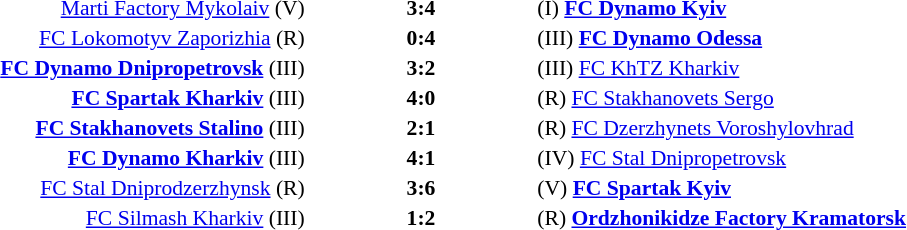<table width=100% cellspacing=1>
<tr>
<th width=20%></th>
<th width=12%></th>
<th width=20%></th>
<th></th>
</tr>
<tr style=font-size:90%>
<td align=right><a href='#'>Marti Factory Mykolaiv</a> (V)</td>
<td align=center><strong>3:4</strong></td>
<td>(I) <strong><a href='#'>FC Dynamo Kyiv</a></strong></td>
<td align=center></td>
</tr>
<tr style=font-size:90%>
<td align=right><a href='#'>FC Lokomotyv Zaporizhia</a> (R)</td>
<td align=center><strong>0:4</strong></td>
<td>(III) <strong><a href='#'>FC Dynamo Odessa</a></strong></td>
<td align=center></td>
</tr>
<tr style=font-size:90%>
<td align=right><strong><a href='#'>FC Dynamo Dnipropetrovsk</a></strong> (III)</td>
<td align=center><strong>3:2</strong></td>
<td>(III) <a href='#'>FC KhTZ Kharkiv</a></td>
<td align=center></td>
</tr>
<tr style=font-size:90%>
<td align=right><strong><a href='#'>FC Spartak Kharkiv</a></strong> (III)</td>
<td align=center><strong>4:0</strong></td>
<td>(R) <a href='#'>FC Stakhanovets Sergo</a></td>
<td align=center></td>
</tr>
<tr style=font-size:90%>
<td align=right><strong><a href='#'>FC Stakhanovets Stalino</a></strong> (III)</td>
<td align=center><strong>2:1</strong></td>
<td>(R) <a href='#'>FC Dzerzhynets Voroshylovhrad</a></td>
<td align=center></td>
</tr>
<tr style=font-size:90%>
<td align=right><strong><a href='#'>FC Dynamo Kharkiv</a></strong> (III)</td>
<td align=center><strong>4:1</strong></td>
<td>(IV) <a href='#'>FC Stal Dnipropetrovsk</a></td>
<td align=center></td>
</tr>
<tr style=font-size:90%>
<td align=right><a href='#'>FC Stal Dniprodzerzhynsk</a> (R)</td>
<td align=center><strong>3:6</strong></td>
<td>(V) <strong><a href='#'>FC Spartak Kyiv</a></strong></td>
<td align=center></td>
</tr>
<tr style=font-size:90%>
<td align=right><a href='#'>FC Silmash Kharkiv</a> (III)</td>
<td align=center><strong>1:2</strong></td>
<td>(R) <strong><a href='#'>Ordzhonikidze Factory Kramatorsk</a></strong></td>
<td align=center></td>
</tr>
</table>
